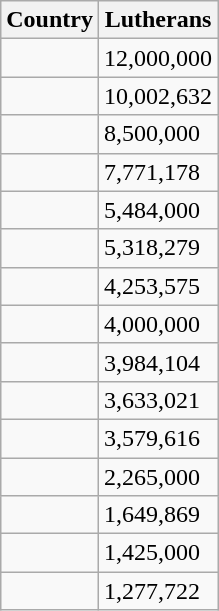<table class="wikitable">
<tr>
<th>Country</th>
<th>Lutherans</th>
</tr>
<tr>
<td></td>
<td>12,000,000</td>
</tr>
<tr>
<td></td>
<td>10,002,632</td>
</tr>
<tr>
<td></td>
<td>8,500,000</td>
</tr>
<tr>
<td></td>
<td>7,771,178</td>
</tr>
<tr>
<td></td>
<td>5,484,000</td>
</tr>
<tr>
<td></td>
<td>5,318,279</td>
</tr>
<tr>
<td></td>
<td>4,253,575</td>
</tr>
<tr>
<td></td>
<td>4,000,000</td>
</tr>
<tr>
<td></td>
<td>3,984,104</td>
</tr>
<tr>
<td></td>
<td>3,633,021</td>
</tr>
<tr>
<td></td>
<td>3,579,616</td>
</tr>
<tr>
<td></td>
<td>2,265,000</td>
</tr>
<tr>
<td></td>
<td>1,649,869</td>
</tr>
<tr>
<td></td>
<td>1,425,000</td>
</tr>
<tr>
<td></td>
<td>1,277,722</td>
</tr>
</table>
